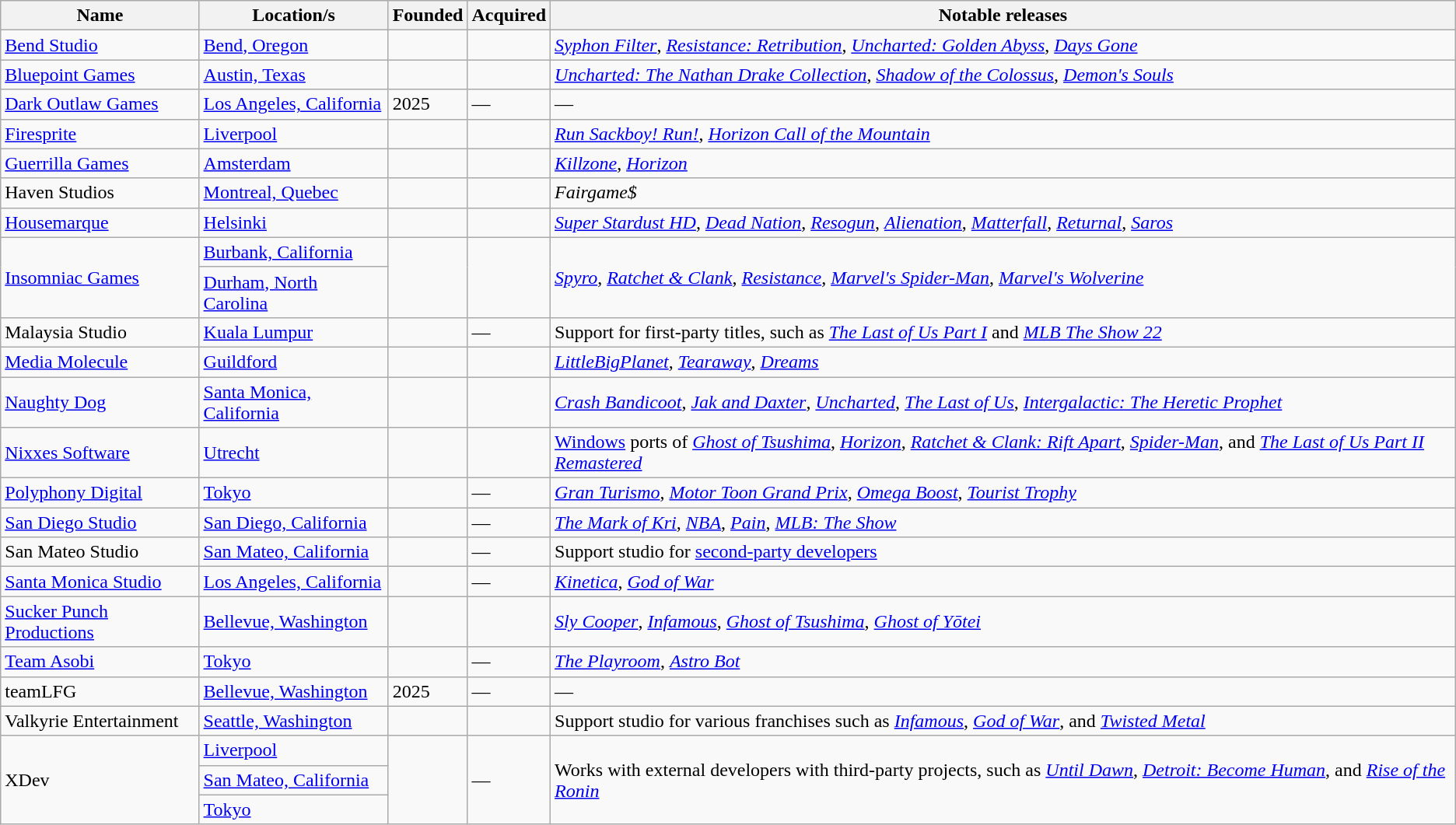<table class="wikitable sortable plainrowheaders">
<tr>
<th>Name</th>
<th>Location/s</th>
<th>Founded</th>
<th>Acquired</th>
<th>Notable releases</th>
</tr>
<tr>
<td><a href='#'>Bend Studio</a></td>
<td><a href='#'>Bend, Oregon</a></td>
<td></td>
<td></td>
<td><em><a href='#'>Syphon Filter</a></em>, <em><a href='#'>Resistance: Retribution</a></em>, <em><a href='#'>Uncharted: Golden Abyss</a></em>, <em><a href='#'>Days Gone</a></em></td>
</tr>
<tr>
<td><a href='#'>Bluepoint Games</a></td>
<td><a href='#'>Austin, Texas</a></td>
<td></td>
<td></td>
<td><em><a href='#'>Uncharted: The Nathan Drake Collection</a></em>, <em><a href='#'>Shadow of the Colossus</a></em>, <em><a href='#'>Demon's Souls</a></em></td>
</tr>
<tr>
<td><a href='#'>Dark Outlaw Games</a></td>
<td><a href='#'>Los Angeles, California</a></td>
<td>2025</td>
<td>—</td>
<td>—</td>
</tr>
<tr>
<td><a href='#'>Firesprite</a></td>
<td><a href='#'>Liverpool</a></td>
<td></td>
<td></td>
<td><em><a href='#'>Run Sackboy! Run!</a></em>, <em><a href='#'>Horizon Call of the Mountain</a></em></td>
</tr>
<tr>
<td><a href='#'>Guerrilla Games</a></td>
<td><a href='#'>Amsterdam</a></td>
<td></td>
<td></td>
<td><em><a href='#'>Killzone</a></em>, <em><a href='#'>Horizon</a></em></td>
</tr>
<tr>
<td>Haven Studios</td>
<td><a href='#'>Montreal, Quebec</a></td>
<td></td>
<td></td>
<td><em>Fairgame$</em></td>
</tr>
<tr>
<td><a href='#'>Housemarque</a></td>
<td><a href='#'>Helsinki</a></td>
<td></td>
<td></td>
<td><em><a href='#'>Super Stardust HD</a></em>, <em><a href='#'>Dead Nation</a></em>, <em><a href='#'>Resogun</a></em>, <em><a href='#'>Alienation</a></em>, <em><a href='#'>Matterfall</a></em>, <em><a href='#'>Returnal</a></em>, <em><a href='#'>Saros</a></em></td>
</tr>
<tr>
<td rowspan="2"><a href='#'>Insomniac Games</a></td>
<td><a href='#'>Burbank, California</a></td>
<td rowspan="2"></td>
<td rowspan="2"></td>
<td rowspan="2"><em><a href='#'>Spyro</a></em>, <em><a href='#'>Ratchet & Clank</a></em>, <em><a href='#'>Resistance</a></em>, <em><a href='#'>Marvel's Spider-Man</a></em>, <em><a href='#'>Marvel's Wolverine</a></em></td>
</tr>
<tr>
<td><a href='#'>Durham, North Carolina</a></td>
</tr>
<tr>
<td>Malaysia Studio</td>
<td><a href='#'>Kuala Lumpur</a></td>
<td></td>
<td>—</td>
<td>Support for first-party titles, such as <em><a href='#'>The Last of Us Part I</a></em> and <em><a href='#'>MLB The Show 22</a></em></td>
</tr>
<tr>
<td><a href='#'>Media Molecule</a></td>
<td><a href='#'>Guildford</a></td>
<td></td>
<td></td>
<td><em><a href='#'>LittleBigPlanet</a></em>, <em><a href='#'>Tearaway</a></em>, <em><a href='#'>Dreams</a></em></td>
</tr>
<tr>
<td><a href='#'>Naughty Dog</a></td>
<td><a href='#'>Santa Monica, California</a></td>
<td></td>
<td></td>
<td><em><a href='#'>Crash Bandicoot</a></em>, <em><a href='#'>Jak and Daxter</a></em>, <em><a href='#'>Uncharted</a></em>, <em><a href='#'>The Last of Us</a></em>, <em><a href='#'>Intergalactic: The Heretic Prophet</a></em></td>
</tr>
<tr>
<td><a href='#'>Nixxes Software</a></td>
<td><a href='#'>Utrecht</a></td>
<td></td>
<td></td>
<td><a href='#'>Windows</a> ports of <em><a href='#'>Ghost of Tsushima</a></em>, <em><a href='#'>Horizon</a></em>, <em><a href='#'>Ratchet & Clank: Rift Apart</a></em>, <em><a href='#'>Spider-Man</a></em>, and <em><a href='#'>The Last of Us Part II Remastered</a></em></td>
</tr>
<tr>
<td><a href='#'>Polyphony Digital</a></td>
<td><a href='#'>Tokyo</a></td>
<td></td>
<td>—</td>
<td><em><a href='#'>Gran Turismo</a></em>, <em><a href='#'>Motor Toon Grand Prix</a></em>, <em><a href='#'>Omega Boost</a></em>, <em><a href='#'>Tourist Trophy</a></em></td>
</tr>
<tr>
<td><a href='#'>San Diego Studio</a></td>
<td><a href='#'>San Diego, California</a></td>
<td></td>
<td>—</td>
<td><em><a href='#'>The Mark of Kri</a></em>, <em><a href='#'>NBA</a></em>, <em><a href='#'>Pain</a></em>, <em><a href='#'>MLB: The Show</a></em></td>
</tr>
<tr>
<td>San Mateo Studio</td>
<td><a href='#'>San Mateo, California</a></td>
<td></td>
<td>—</td>
<td>Support studio for <a href='#'>second-party developers</a></td>
</tr>
<tr>
<td><a href='#'>Santa Monica Studio</a></td>
<td><a href='#'>Los Angeles, California</a></td>
<td></td>
<td>—</td>
<td><em><a href='#'>Kinetica</a></em>, <em><a href='#'>God of War</a></em></td>
</tr>
<tr>
<td><a href='#'>Sucker Punch Productions</a></td>
<td><a href='#'>Bellevue, Washington</a></td>
<td></td>
<td></td>
<td><em><a href='#'>Sly Cooper</a></em>, <em><a href='#'>Infamous</a></em>, <em><a href='#'>Ghost of Tsushima</a></em>, <em><a href='#'>Ghost of Yōtei</a></em></td>
</tr>
<tr>
<td><a href='#'>Team Asobi</a></td>
<td><a href='#'>Tokyo</a></td>
<td></td>
<td>—</td>
<td><em><a href='#'>The Playroom</a></em>, <em><a href='#'>Astro Bot</a></em></td>
</tr>
<tr>
<td>teamLFG</td>
<td><a href='#'>Bellevue, Washington</a></td>
<td>2025</td>
<td>—</td>
<td>—</td>
</tr>
<tr>
<td>Valkyrie Entertainment</td>
<td><a href='#'>Seattle, Washington</a></td>
<td></td>
<td></td>
<td>Support studio for various franchises such as <em><a href='#'>Infamous</a></em>, <em><a href='#'>God of War</a></em>, and <em><a href='#'>Twisted Metal</a></em></td>
</tr>
<tr>
<td rowspan="3">XDev</td>
<td><a href='#'>Liverpool</a></td>
<td rowspan="3"></td>
<td rowspan="3">—</td>
<td rowspan="3">Works with external developers with third-party projects, such as <em><a href='#'>Until Dawn</a></em>, <em><a href='#'>Detroit: Become Human</a></em>, and <em><a href='#'>Rise of the Ronin</a></em></td>
</tr>
<tr>
<td><a href='#'>San Mateo, California</a> </td>
</tr>
<tr>
<td><a href='#'>Tokyo</a></td>
</tr>
</table>
